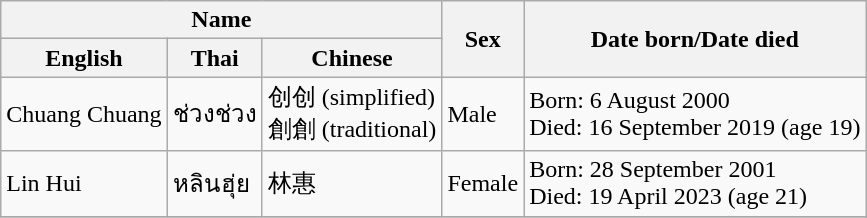<table class="wikitable">
<tr>
<th colspan="3">Name</th>
<th rowspan="2">Sex</th>
<th rowspan="2">Date born/Date died</th>
</tr>
<tr>
<th>English</th>
<th>Thai</th>
<th>Chinese</th>
</tr>
<tr>
<td>Chuang Chuang</td>
<td>ช่วงช่วง</td>
<td>创创 (simplified)<br>創創 (traditional)</td>
<td>Male</td>
<td>Born: 6 August 2000 <br> Died: 16 September 2019 (age 19)</td>
</tr>
<tr>
<td>Lin Hui</td>
<td>หลินฮุ่ย</td>
<td>林惠</td>
<td>Female</td>
<td>Born: 28 September 2001 <br> Died: 19 April 2023 (age 21)</td>
</tr>
<tr>
</tr>
</table>
